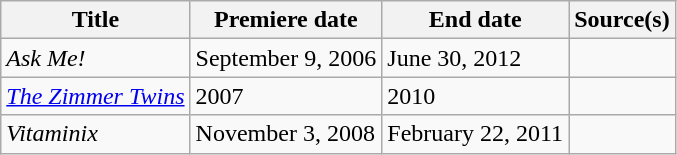<table class="wikitable sortable">
<tr>
<th>Title</th>
<th>Premiere date</th>
<th>End date</th>
<th>Source(s)</th>
</tr>
<tr>
<td><em>Ask Me!</em></td>
<td>September 9, 2006</td>
<td>June 30, 2012</td>
<td></td>
</tr>
<tr>
<td><em><a href='#'>The Zimmer Twins</a></em></td>
<td>2007</td>
<td>2010</td>
<td></td>
</tr>
<tr>
<td><em>Vitaminix</em></td>
<td>November 3, 2008</td>
<td>February 22, 2011</td>
<td></td>
</tr>
</table>
